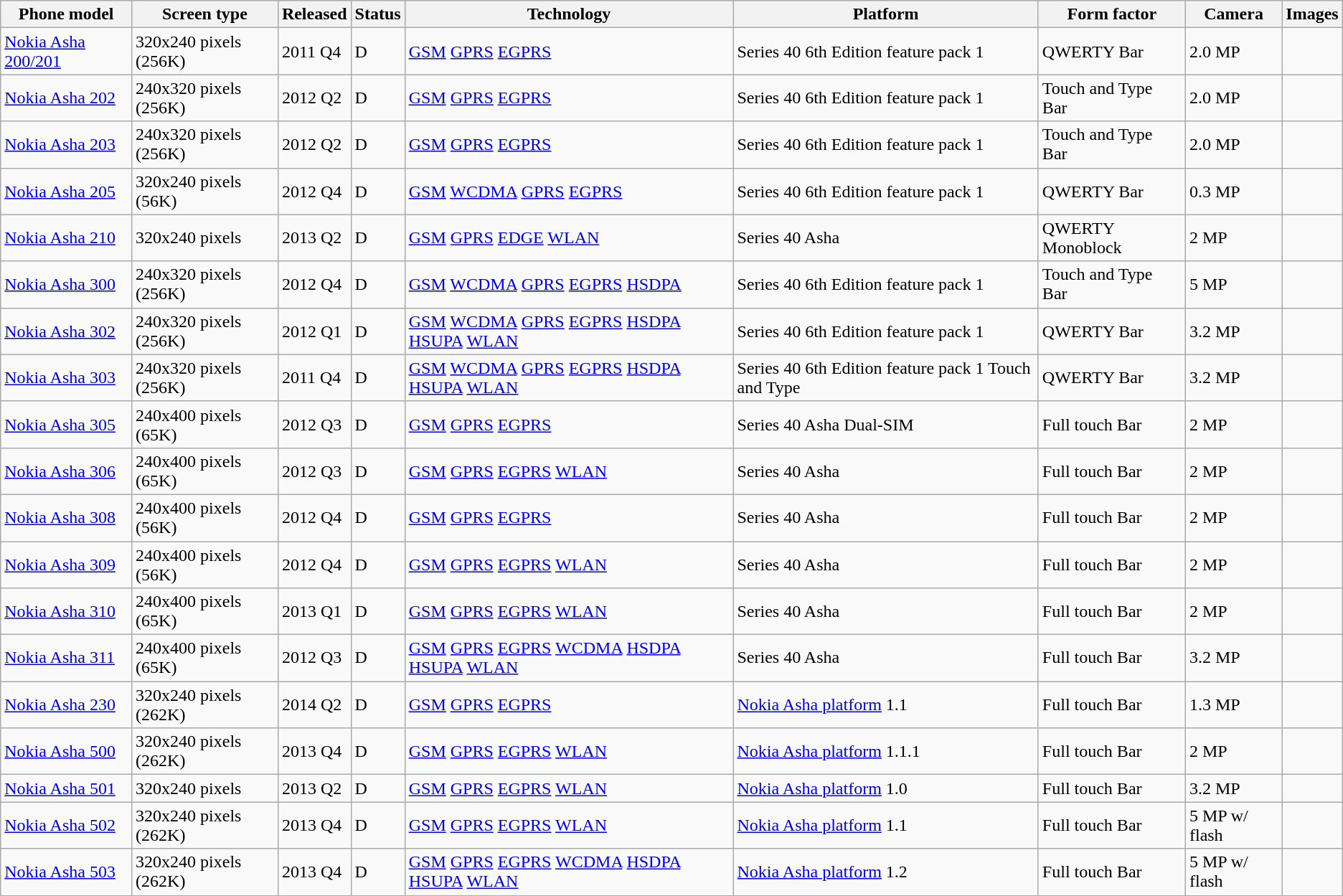<table class="wikitable sortable">
<tr>
<th>Phone model</th>
<th>Screen type</th>
<th>Released</th>
<th>Status</th>
<th>Technology</th>
<th>Platform</th>
<th>Form factor</th>
<th>Camera</th>
<th>Images</th>
</tr>
<tr>
<td><a href='#'>Nokia Asha 200/201</a></td>
<td>320x240 pixels (256K)</td>
<td>2011 Q4</td>
<td>D</td>
<td><a href='#'>GSM</a> <a href='#'>GPRS</a> <a href='#'>EGPRS</a></td>
<td>Series 40 6th Edition feature pack 1</td>
<td>QWERTY Bar</td>
<td>2.0 MP</td>
<td></td>
</tr>
<tr>
<td><a href='#'>Nokia Asha 202</a></td>
<td>240x320 pixels (256K)</td>
<td>2012 Q2</td>
<td>D</td>
<td><a href='#'>GSM</a> <a href='#'>GPRS</a> <a href='#'>EGPRS</a></td>
<td>Series 40 6th Edition feature pack 1</td>
<td>Touch and Type Bar</td>
<td>2.0 MP</td>
<td></td>
</tr>
<tr>
<td><a href='#'>Nokia Asha 203</a></td>
<td>240x320 pixels (256K)</td>
<td>2012 Q2</td>
<td>D</td>
<td><a href='#'>GSM</a> <a href='#'>GPRS</a> <a href='#'>EGPRS</a></td>
<td>Series 40 6th Edition feature pack 1</td>
<td>Touch and Type Bar</td>
<td>2.0 MP</td>
<td></td>
</tr>
<tr>
<td><a href='#'>Nokia Asha 205</a></td>
<td>320x240 pixels (56K)</td>
<td>2012 Q4</td>
<td>D</td>
<td><a href='#'>GSM</a> <a href='#'>WCDMA</a> <a href='#'>GPRS</a> <a href='#'>EGPRS</a></td>
<td>Series 40 6th Edition feature pack 1</td>
<td>QWERTY Bar</td>
<td>0.3 MP</td>
<td></td>
</tr>
<tr>
<td><a href='#'>Nokia Asha 210</a></td>
<td>320x240 pixels</td>
<td>2013 Q2</td>
<td>D</td>
<td><a href='#'>GSM</a> <a href='#'>GPRS</a> <a href='#'>EDGE</a> <a href='#'>WLAN</a></td>
<td>Series 40 Asha</td>
<td>QWERTY Monoblock</td>
<td>2 MP</td>
<td></td>
</tr>
<tr>
<td><a href='#'>Nokia Asha 300</a></td>
<td>240x320 pixels (256K)</td>
<td>2012 Q4</td>
<td>D</td>
<td><a href='#'>GSM</a> <a href='#'>WCDMA</a> <a href='#'>GPRS</a> <a href='#'>EGPRS</a> <a href='#'>HSDPA</a></td>
<td>Series 40 6th Edition feature pack 1</td>
<td>Touch and Type Bar</td>
<td>5 MP</td>
<td></td>
</tr>
<tr>
<td><a href='#'>Nokia Asha 302</a></td>
<td>240x320 pixels (256K)</td>
<td>2012 Q1</td>
<td>D</td>
<td><a href='#'>GSM</a> <a href='#'>WCDMA</a> <a href='#'>GPRS</a> <a href='#'>EGPRS</a> <a href='#'>HSDPA</a> <a href='#'>HSUPA</a> <a href='#'>WLAN</a></td>
<td>Series 40 6th Edition feature pack 1</td>
<td>QWERTY Bar</td>
<td>3.2 MP</td>
<td></td>
</tr>
<tr>
<td><a href='#'>Nokia Asha 303</a></td>
<td>240x320 pixels (256K)</td>
<td>2011 Q4</td>
<td>D</td>
<td><a href='#'>GSM</a> <a href='#'>WCDMA</a> <a href='#'>GPRS</a> <a href='#'>EGPRS</a> <a href='#'>HSDPA</a> <a href='#'>HSUPA</a> <a href='#'>WLAN</a></td>
<td>Series 40 6th Edition feature pack 1 Touch and Type</td>
<td>QWERTY Bar</td>
<td>3.2 MP</td>
<td></td>
</tr>
<tr>
<td><a href='#'>Nokia Asha 305</a></td>
<td>240x400 pixels (65K)</td>
<td>2012 Q3</td>
<td>D</td>
<td><a href='#'>GSM</a> <a href='#'>GPRS</a> <a href='#'>EGPRS</a></td>
<td>Series 40 Asha Dual-SIM</td>
<td>Full touch Bar</td>
<td>2 MP</td>
<td></td>
</tr>
<tr>
<td><a href='#'>Nokia Asha 306</a></td>
<td>240x400 pixels (65K)</td>
<td>2012 Q3</td>
<td>D</td>
<td><a href='#'>GSM</a> <a href='#'>GPRS</a> <a href='#'>EGPRS</a> <a href='#'>WLAN</a></td>
<td>Series 40 Asha</td>
<td>Full touch Bar</td>
<td>2 MP</td>
<td></td>
</tr>
<tr>
<td><a href='#'>Nokia Asha 308</a></td>
<td>240x400 pixels (56K)</td>
<td>2012 Q4</td>
<td>D</td>
<td><a href='#'>GSM</a> <a href='#'>GPRS</a> <a href='#'>EGPRS</a></td>
<td>Series 40 Asha</td>
<td>Full touch Bar</td>
<td>2 MP</td>
<td></td>
</tr>
<tr>
<td><a href='#'>Nokia Asha 309</a></td>
<td>240x400 pixels (56K)</td>
<td>2012 Q4</td>
<td>D</td>
<td><a href='#'>GSM</a> <a href='#'>GPRS</a> <a href='#'>EGPRS</a> <a href='#'>WLAN</a></td>
<td>Series 40 Asha</td>
<td>Full touch Bar</td>
<td>2 MP</td>
<td></td>
</tr>
<tr>
<td><a href='#'>Nokia Asha 310</a></td>
<td>240x400 pixels (65K)</td>
<td>2013 Q1</td>
<td>D</td>
<td><a href='#'>GSM</a> <a href='#'>GPRS</a> <a href='#'>EGPRS</a> <a href='#'>WLAN</a></td>
<td>Series 40 Asha</td>
<td>Full touch Bar</td>
<td>2 MP</td>
<td></td>
</tr>
<tr>
<td><a href='#'>Nokia Asha 311</a></td>
<td>240x400 pixels (65K)</td>
<td>2012 Q3</td>
<td>D</td>
<td><a href='#'>GSM</a> <a href='#'>GPRS</a> <a href='#'>EGPRS</a> <a href='#'>WCDMA</a> <a href='#'>HSDPA</a> <a href='#'>HSUPA</a> <a href='#'>WLAN</a></td>
<td>Series 40 Asha</td>
<td>Full touch Bar</td>
<td>3.2 MP</td>
<td></td>
</tr>
<tr>
<td><a href='#'>Nokia Asha 230</a></td>
<td>320x240 pixels (262K)</td>
<td>2014 Q2</td>
<td>D</td>
<td><a href='#'>GSM</a> <a href='#'>GPRS</a> <a href='#'>EGPRS</a></td>
<td><a href='#'>Nokia Asha platform</a> 1.1</td>
<td>Full touch Bar</td>
<td>1.3 MP</td>
<td></td>
</tr>
<tr>
<td><a href='#'>Nokia Asha 500</a></td>
<td>320x240 pixels (262K)</td>
<td>2013 Q4</td>
<td>D</td>
<td><a href='#'>GSM</a> <a href='#'>GPRS</a> <a href='#'>EGPRS</a> <a href='#'>WLAN</a></td>
<td><a href='#'>Nokia Asha platform</a> 1.1.1</td>
<td>Full touch Bar</td>
<td>2 MP</td>
<td></td>
</tr>
<tr>
<td><a href='#'>Nokia Asha 501</a></td>
<td>320x240 pixels</td>
<td>2013 Q2</td>
<td>D</td>
<td><a href='#'>GSM</a> <a href='#'>GPRS</a> <a href='#'>EGPRS</a> <a href='#'>WLAN</a></td>
<td><a href='#'>Nokia Asha platform</a> 1.0</td>
<td>Full touch Bar</td>
<td>3.2 MP</td>
<td></td>
</tr>
<tr>
<td><a href='#'>Nokia Asha 502</a></td>
<td>320x240 pixels (262K)</td>
<td>2013 Q4</td>
<td>D</td>
<td><a href='#'>GSM</a> <a href='#'>GPRS</a> <a href='#'>EGPRS</a> <a href='#'>WLAN</a></td>
<td><a href='#'>Nokia Asha platform</a> 1.1</td>
<td>Full touch Bar</td>
<td>5 MP w/ flash</td>
<td></td>
</tr>
<tr>
<td><a href='#'>Nokia Asha 503</a></td>
<td>320x240 pixels (262K)</td>
<td>2013 Q4</td>
<td>D</td>
<td><a href='#'>GSM</a> <a href='#'>GPRS</a> <a href='#'>EGPRS</a> <a href='#'>WCDMA</a> <a href='#'>HSDPA</a> <a href='#'>HSUPA</a> <a href='#'>WLAN</a></td>
<td><a href='#'>Nokia Asha platform</a> 1.2</td>
<td>Full touch Bar</td>
<td>5 MP w/ flash</td>
<td></td>
</tr>
</table>
